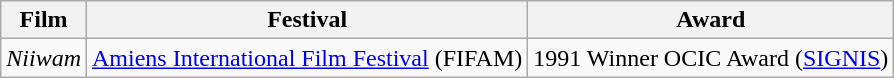<table class="wikitable sortable">
<tr>
<th>Film</th>
<th>Festival</th>
<th>Award</th>
</tr>
<tr>
<td><em>Niiwam</em></td>
<td><a href='#'>Amiens International Film Festival</a> (FIFAM)</td>
<td>1991 Winner OCIC Award (<a href='#'>SIGNIS</a>)</td>
</tr>
</table>
